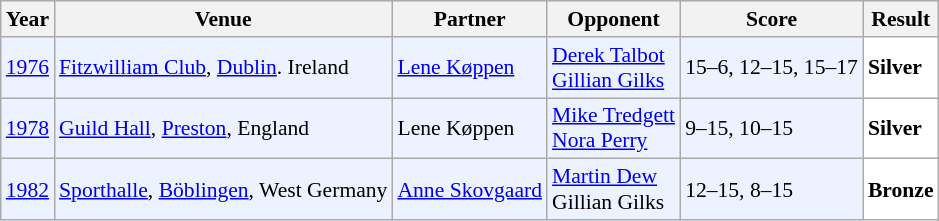<table class="sortable wikitable" style="font-size: 90%;">
<tr>
<th>Year</th>
<th>Venue</th>
<th>Partner</th>
<th>Opponent</th>
<th>Score</th>
<th>Result</th>
</tr>
<tr style="background:#ECF2FF">
<td align="center"><a href='#'>1976</a></td>
<td align="left"><a href='#'>Fitzwilliam Club</a>, <a href='#'>Dublin</a>. Ireland</td>
<td align="left"> <a href='#'>Lene Køppen</a></td>
<td align="left"> <a href='#'>Derek Talbot</a><br> <a href='#'>Gillian Gilks</a></td>
<td align="left">15–6, 12–15, 15–17</td>
<td style="text-align:left; background: white"> <strong>Silver</strong></td>
</tr>
<tr style="background:#ECF2FF">
<td align="center"><a href='#'>1978</a></td>
<td align="left"><a href='#'>Guild Hall</a>, <a href='#'>Preston</a>, England</td>
<td align="left"> Lene Køppen</td>
<td align="left"> <a href='#'>Mike Tredgett</a><br> <a href='#'>Nora Perry</a></td>
<td align="left">9–15, 10–15</td>
<td style="text-align:left; background:white"> <strong>Silver</strong></td>
</tr>
<tr style="background:#ECF2FF">
<td align="center"><a href='#'>1982</a></td>
<td align="left"><a href='#'>Sporthalle</a>, <a href='#'>Böblingen</a>, West Germany</td>
<td align="left"> <a href='#'>Anne Skovgaard</a></td>
<td align="left"> <a href='#'>Martin Dew</a><br> Gillian Gilks</td>
<td align="left">12–15, 8–15</td>
<td style="text-align:left; background: white"> <strong>Bronze</strong></td>
</tr>
</table>
